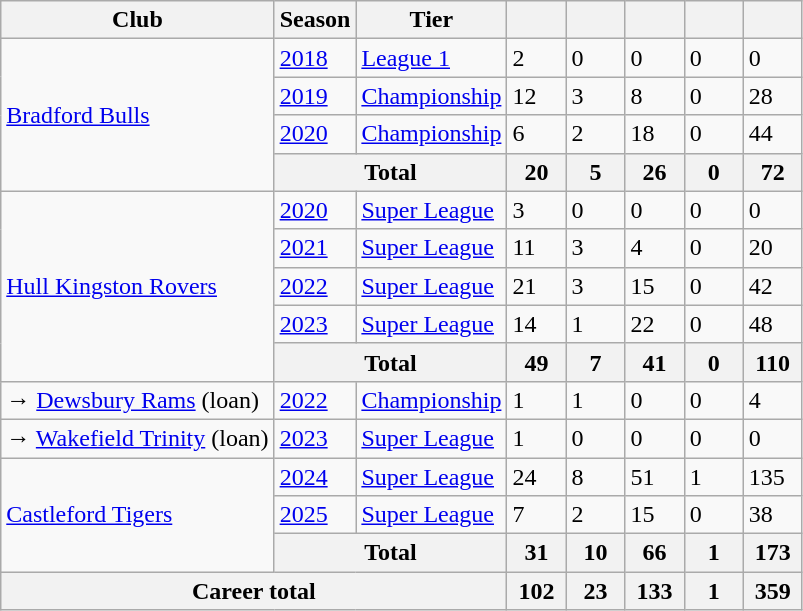<table class="wikitable defaultcenter">
<tr>
<th>Club</th>
<th>Season</th>
<th>Tier</th>
<th style="width:2em;"></th>
<th style="width:2em;"></th>
<th style="width:2em;"></th>
<th style="width:2em;"></th>
<th style="width:2em;"></th>
</tr>
<tr>
<td rowspan="4" style="text-align:left;"> <a href='#'>Bradford Bulls</a></td>
<td><a href='#'>2018</a></td>
<td><a href='#'>League 1</a></td>
<td>2</td>
<td>0</td>
<td>0</td>
<td>0</td>
<td>0</td>
</tr>
<tr>
<td><a href='#'>2019</a></td>
<td><a href='#'>Championship</a></td>
<td>12</td>
<td>3</td>
<td>8</td>
<td>0</td>
<td>28</td>
</tr>
<tr>
<td><a href='#'>2020</a></td>
<td><a href='#'>Championship</a></td>
<td>6</td>
<td>2</td>
<td>18</td>
<td>0</td>
<td>44</td>
</tr>
<tr>
<th colspan="2">Total</th>
<th>20</th>
<th>5</th>
<th>26</th>
<th>0</th>
<th>72</th>
</tr>
<tr>
<td rowspan="5" style="text-align:left;"> <a href='#'>Hull Kingston Rovers</a></td>
<td><a href='#'>2020</a></td>
<td><a href='#'>Super League</a></td>
<td>3</td>
<td>0</td>
<td>0</td>
<td>0</td>
<td>0</td>
</tr>
<tr>
<td><a href='#'>2021</a></td>
<td><a href='#'>Super League</a></td>
<td>11</td>
<td>3</td>
<td>4</td>
<td>0</td>
<td>20</td>
</tr>
<tr>
<td><a href='#'>2022</a></td>
<td><a href='#'>Super League</a></td>
<td>21</td>
<td>3</td>
<td>15</td>
<td>0</td>
<td>42</td>
</tr>
<tr>
<td><a href='#'>2023</a></td>
<td><a href='#'>Super League</a></td>
<td>14</td>
<td>1</td>
<td>22</td>
<td>0</td>
<td>48</td>
</tr>
<tr>
<th colspan="2">Total</th>
<th>49</th>
<th>7</th>
<th>41</th>
<th>0</th>
<th>110</th>
</tr>
<tr>
<td style="text-align:left;">→  <a href='#'>Dewsbury Rams</a> (loan)</td>
<td><a href='#'>2022</a></td>
<td><a href='#'>Championship</a></td>
<td>1</td>
<td>1</td>
<td>0</td>
<td>0</td>
<td>4</td>
</tr>
<tr>
<td style="text-align:left;">→  <a href='#'>Wakefield Trinity</a> (loan)</td>
<td><a href='#'>2023</a></td>
<td><a href='#'>Super League</a></td>
<td>1</td>
<td>0</td>
<td>0</td>
<td>0</td>
<td>0</td>
</tr>
<tr>
<td rowspan="3" style="text-align:left;"> <a href='#'>Castleford Tigers</a></td>
<td><a href='#'>2024</a></td>
<td><a href='#'>Super League</a></td>
<td>24</td>
<td>8</td>
<td>51</td>
<td>1</td>
<td>135</td>
</tr>
<tr>
<td><a href='#'>2025</a></td>
<td><a href='#'>Super League</a></td>
<td>7</td>
<td>2</td>
<td>15</td>
<td>0</td>
<td>38</td>
</tr>
<tr>
<th colspan="2">Total</th>
<th>31</th>
<th>10</th>
<th>66</th>
<th>1</th>
<th>173</th>
</tr>
<tr>
<th colspan="3">Career total</th>
<th>102</th>
<th>23</th>
<th>133</th>
<th>1</th>
<th>359</th>
</tr>
</table>
